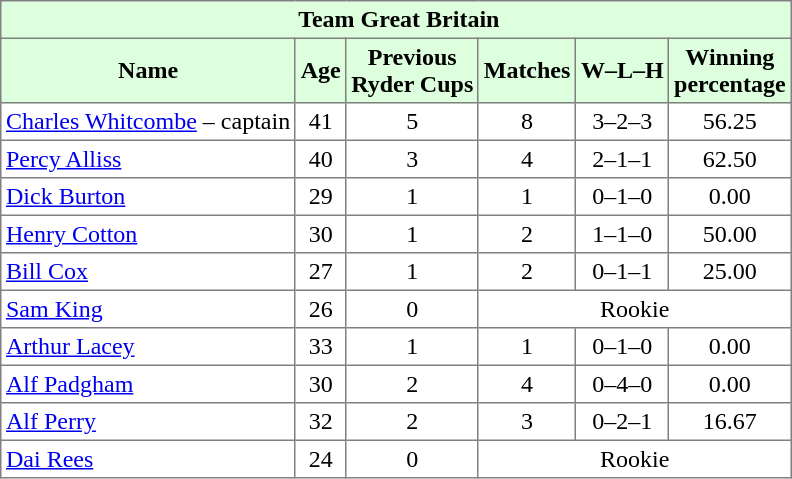<table border="1" cellpadding="3" style="border-collapse: collapse;text-align:center">
<tr style="background:#dfd;">
<td colspan="6"> <strong>Team Great Britain</strong></td>
</tr>
<tr style="background:#dfd;">
<th>Name</th>
<th>Age</th>
<th>Previous<br>Ryder Cups</th>
<th>Matches</th>
<th>W–L–H</th>
<th>Winning<br>percentage</th>
</tr>
<tr>
<td align=left> <a href='#'>Charles Whitcombe</a> – captain</td>
<td>41</td>
<td>5</td>
<td>8</td>
<td>3–2–3</td>
<td>56.25</td>
</tr>
<tr>
<td align=left> <a href='#'>Percy Alliss</a></td>
<td>40</td>
<td>3</td>
<td>4</td>
<td>2–1–1</td>
<td>62.50</td>
</tr>
<tr>
<td align=left> <a href='#'>Dick Burton</a></td>
<td>29</td>
<td>1</td>
<td>1</td>
<td>0–1–0</td>
<td>0.00</td>
</tr>
<tr>
<td align=left> <a href='#'>Henry Cotton</a></td>
<td>30</td>
<td>1</td>
<td>2</td>
<td>1–1–0</td>
<td>50.00</td>
</tr>
<tr>
<td align=left> <a href='#'>Bill Cox</a></td>
<td>27</td>
<td>1</td>
<td>2</td>
<td>0–1–1</td>
<td>25.00</td>
</tr>
<tr>
<td align=left> <a href='#'>Sam King</a></td>
<td>26</td>
<td>0</td>
<td colspan="3">Rookie</td>
</tr>
<tr>
<td align=left> <a href='#'>Arthur Lacey</a></td>
<td>33</td>
<td>1</td>
<td>1</td>
<td>0–1–0</td>
<td>0.00</td>
</tr>
<tr>
<td align=left> <a href='#'>Alf Padgham</a></td>
<td>30</td>
<td>2</td>
<td>4</td>
<td>0–4–0</td>
<td>0.00</td>
</tr>
<tr>
<td align=left> <a href='#'>Alf Perry</a></td>
<td>32</td>
<td>2</td>
<td>3</td>
<td>0–2–1</td>
<td>16.67</td>
</tr>
<tr>
<td align=left> <a href='#'>Dai Rees</a></td>
<td>24</td>
<td>0</td>
<td colspan="3">Rookie</td>
</tr>
</table>
